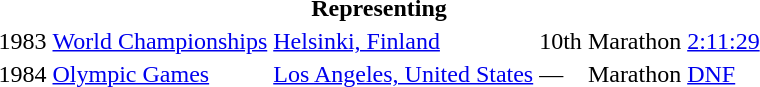<table>
<tr>
<th colspan="6">Representing </th>
</tr>
<tr>
<td>1983</td>
<td><a href='#'>World Championships</a></td>
<td><a href='#'>Helsinki, Finland</a></td>
<td>10th</td>
<td>Marathon</td>
<td><a href='#'>2:11:29</a></td>
</tr>
<tr>
<td>1984</td>
<td><a href='#'>Olympic Games</a></td>
<td><a href='#'>Los Angeles, United States</a></td>
<td>—</td>
<td>Marathon</td>
<td><a href='#'>DNF</a></td>
</tr>
</table>
